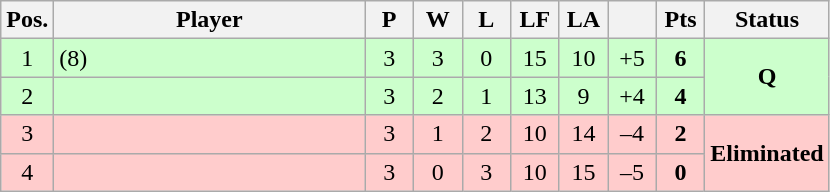<table class="wikitable" style="text-align:center; margin: 1em auto 1em auto, align:left">
<tr>
<th width=25>Pos.</th>
<th width=200>Player</th>
<th width=25>P</th>
<th width=25>W</th>
<th width=25>L</th>
<th width=25>LF</th>
<th width=25>LA</th>
<th width=25></th>
<th width=25>Pts</th>
<th width=75>Status</th>
</tr>
<tr style="background:#CCFFCC">
<td>1</td>
<td align=left> (8)</td>
<td>3</td>
<td>3</td>
<td>0</td>
<td>15</td>
<td>10</td>
<td>+5</td>
<td><strong>6</strong></td>
<td rowspan=2><strong>Q</strong></td>
</tr>
<tr style="background:#CCFFCC">
<td>2</td>
<td align=left></td>
<td>3</td>
<td>2</td>
<td>1</td>
<td>13</td>
<td>9</td>
<td>+4</td>
<td><strong>4</strong></td>
</tr>
<tr style="background:#FFCCCC;">
<td>3</td>
<td align=left></td>
<td>3</td>
<td>1</td>
<td>2</td>
<td>10</td>
<td>14</td>
<td>–4</td>
<td><strong>2</strong></td>
<td rowspan=2><strong>Eliminated</strong></td>
</tr>
<tr style="background:#FFCCCC;">
<td>4</td>
<td align=left></td>
<td>3</td>
<td>0</td>
<td>3</td>
<td>10</td>
<td>15</td>
<td>–5</td>
<td><strong>0</strong></td>
</tr>
</table>
